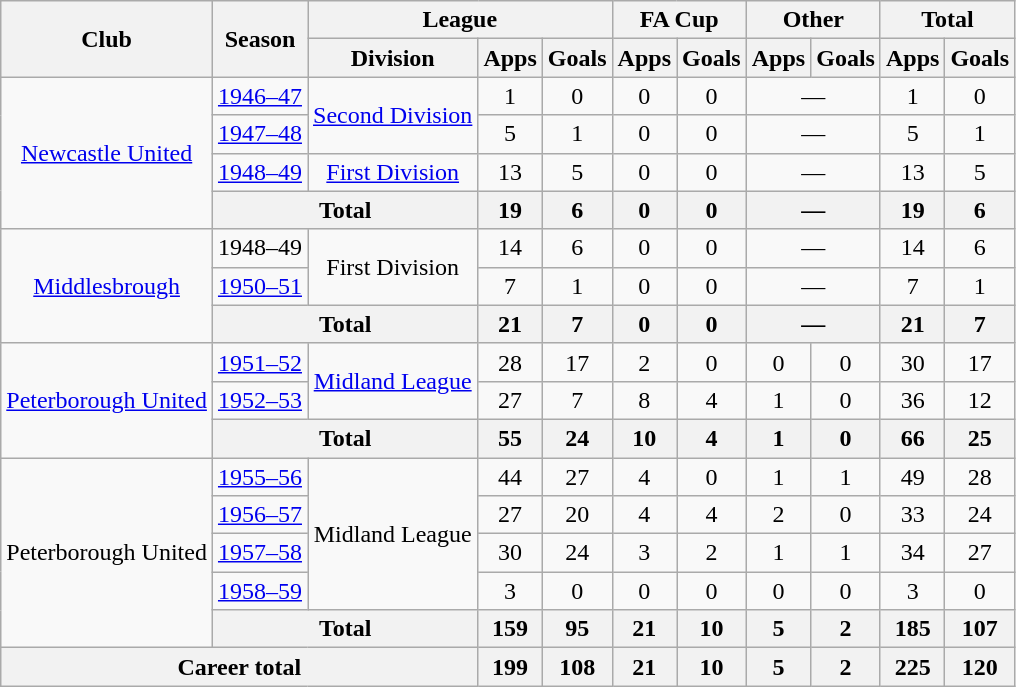<table class="wikitable" style="text-align: center;">
<tr>
<th rowspan="2">Club</th>
<th rowspan="2">Season</th>
<th colspan="3">League</th>
<th colspan="2">FA Cup</th>
<th colspan="2">Other</th>
<th colspan="2">Total</th>
</tr>
<tr>
<th>Division</th>
<th>Apps</th>
<th>Goals</th>
<th>Apps</th>
<th>Goals</th>
<th>Apps</th>
<th>Goals</th>
<th>Apps</th>
<th>Goals</th>
</tr>
<tr>
<td rowspan="4"><a href='#'>Newcastle United</a></td>
<td><a href='#'>1946–47</a></td>
<td rowspan="2"><a href='#'>Second Division</a></td>
<td>1</td>
<td>0</td>
<td>0</td>
<td>0</td>
<td colspan="2">—</td>
<td>1</td>
<td>0</td>
</tr>
<tr>
<td><a href='#'>1947–48</a></td>
<td>5</td>
<td>1</td>
<td>0</td>
<td>0</td>
<td colspan="2">—</td>
<td>5</td>
<td>1</td>
</tr>
<tr>
<td><a href='#'>1948–49</a></td>
<td><a href='#'>First Division</a></td>
<td>13</td>
<td>5</td>
<td>0</td>
<td>0</td>
<td colspan="2">—</td>
<td>13</td>
<td>5</td>
</tr>
<tr>
<th colspan="2">Total</th>
<th>19</th>
<th>6</th>
<th>0</th>
<th>0</th>
<th colspan="2">—</th>
<th>19</th>
<th>6</th>
</tr>
<tr>
<td rowspan="3"><a href='#'>Middlesbrough</a></td>
<td>1948–49</td>
<td rowspan="2">First Division</td>
<td>14</td>
<td>6</td>
<td>0</td>
<td>0</td>
<td colspan="2">—</td>
<td>14</td>
<td>6</td>
</tr>
<tr>
<td><a href='#'>1950–51</a></td>
<td>7</td>
<td>1</td>
<td>0</td>
<td>0</td>
<td colspan="2">—</td>
<td>7</td>
<td>1</td>
</tr>
<tr>
<th colspan="2">Total</th>
<th>21</th>
<th>7</th>
<th>0</th>
<th>0</th>
<th colspan="2">—</th>
<th>21</th>
<th>7</th>
</tr>
<tr>
<td rowspan="3"><a href='#'>Peterborough United</a></td>
<td><a href='#'>1951–52</a></td>
<td rowspan="2"><a href='#'>Midland League</a></td>
<td>28</td>
<td>17</td>
<td>2</td>
<td>0</td>
<td>0</td>
<td>0</td>
<td>30</td>
<td>17</td>
</tr>
<tr>
<td><a href='#'>1952–53</a></td>
<td>27</td>
<td>7</td>
<td>8</td>
<td>4</td>
<td>1</td>
<td>0</td>
<td>36</td>
<td>12</td>
</tr>
<tr>
<th colspan="2">Total</th>
<th>55</th>
<th>24</th>
<th>10</th>
<th>4</th>
<th>1</th>
<th>0</th>
<th>66</th>
<th>25</th>
</tr>
<tr>
<td rowspan="5">Peterborough United</td>
<td><a href='#'>1955–56</a></td>
<td rowspan="4">Midland League</td>
<td>44</td>
<td>27</td>
<td>4</td>
<td>0</td>
<td>1</td>
<td>1</td>
<td>49</td>
<td>28</td>
</tr>
<tr>
<td><a href='#'>1956–57</a></td>
<td>27</td>
<td>20</td>
<td>4</td>
<td>4</td>
<td>2</td>
<td>0</td>
<td>33</td>
<td>24</td>
</tr>
<tr>
<td><a href='#'>1957–58</a></td>
<td>30</td>
<td>24</td>
<td>3</td>
<td>2</td>
<td>1</td>
<td>1</td>
<td>34</td>
<td>27</td>
</tr>
<tr>
<td><a href='#'>1958–59</a></td>
<td>3</td>
<td>0</td>
<td>0</td>
<td>0</td>
<td>0</td>
<td>0</td>
<td>3</td>
<td>0</td>
</tr>
<tr>
<th colspan="2">Total</th>
<th>159</th>
<th>95</th>
<th>21</th>
<th>10</th>
<th>5</th>
<th>2</th>
<th>185</th>
<th>107</th>
</tr>
<tr>
<th colspan="3">Career total</th>
<th>199</th>
<th>108</th>
<th>21</th>
<th>10</th>
<th>5</th>
<th>2</th>
<th>225</th>
<th>120</th>
</tr>
</table>
